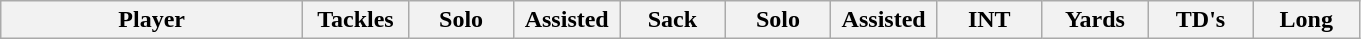<table class="wikitable sortable">
<tr>
<th bgcolor="#DDDDFF" width="20%">Player</th>
<th bgcolor="#DDDDFF" width="7%">Tackles</th>
<th bgcolor="#DDDDFF" width="7%">Solo</th>
<th bgcolor="#DDDDFF" width="7%">Assisted</th>
<th bgcolor="#DDDDFF" width="7%">Sack</th>
<th bgcolor="#DDDDFF" width="7%">Solo</th>
<th bgcolor="#DDDDFF" width="7%">Assisted</th>
<th bgcolor="#DDDDFF" width="7%">INT</th>
<th bgcolor="#DDDDFF" width="7%">Yards</th>
<th bgcolor="#DDDDFF" width="7%">TD's</th>
<th bgcolor="#DDDDFF" width="7%">Long</th>
</tr>
</table>
